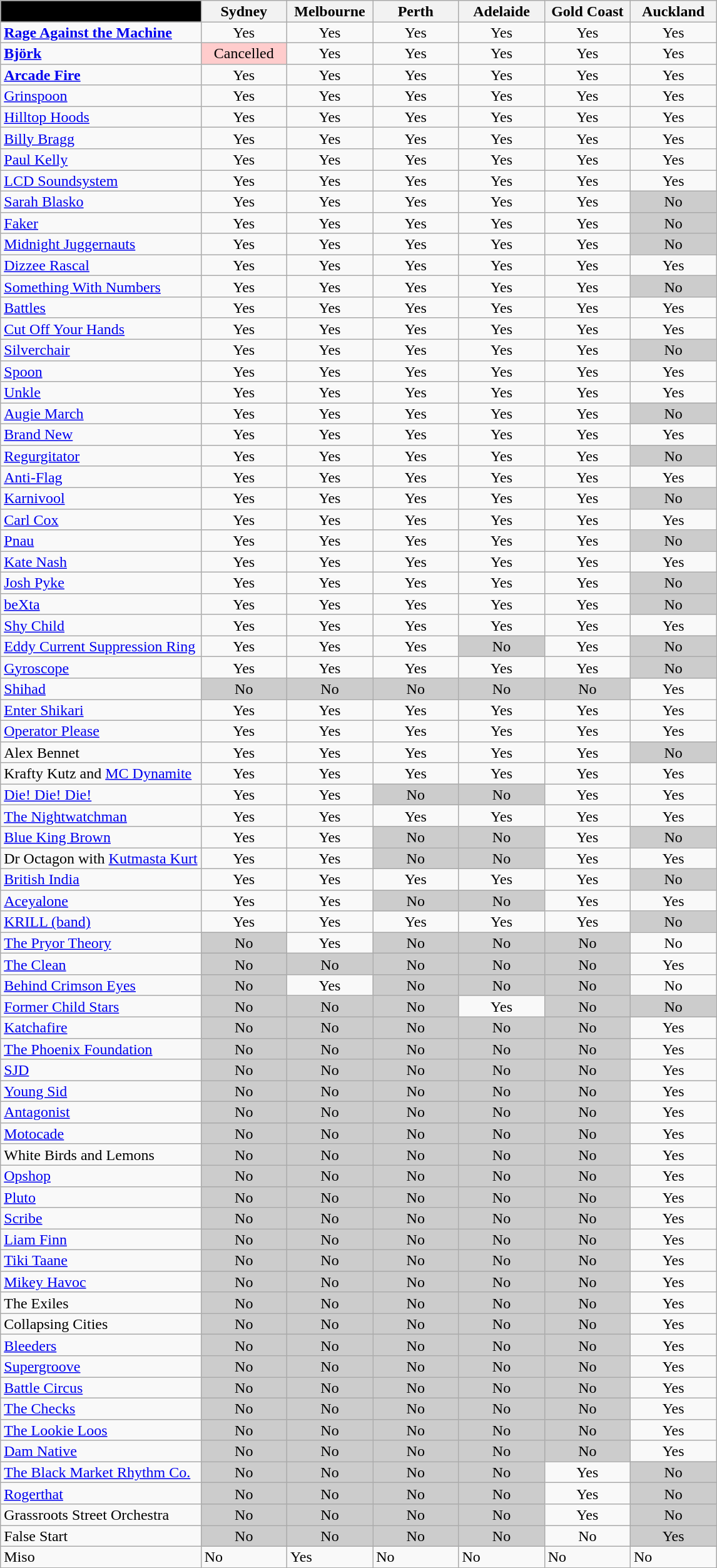<table class="wikitable sortable" style="line-height:0.95em;">
<tr>
<th style="background:#000; width:28%;"> </th>
<th width=12%>Sydney</th>
<th width=12%>Melbourne</th>
<th width=12%>Perth</th>
<th width=12%>Adelaide</th>
<th width=12%>Gold Coast</th>
<th width=12%>Auckland</th>
</tr>
<tr align=center>
<td align=left><strong><a href='#'>Rage Against the Machine</a></strong></td>
<td>Yes</td>
<td>Yes</td>
<td>Yes</td>
<td>Yes</td>
<td>Yes</td>
<td>Yes</td>
</tr>
<tr align=center>
<td align=left><strong><a href='#'>Björk</a></strong></td>
<td style="background:#fcc;">Cancelled</td>
<td>Yes</td>
<td>Yes</td>
<td>Yes</td>
<td>Yes</td>
<td>Yes</td>
</tr>
<tr align=center>
<td align=left><strong><a href='#'>Arcade Fire</a></strong></td>
<td>Yes</td>
<td>Yes</td>
<td>Yes</td>
<td>Yes</td>
<td>Yes</td>
<td>Yes</td>
</tr>
<tr align=center>
<td align=left><a href='#'>Grinspoon</a></td>
<td>Yes</td>
<td>Yes</td>
<td>Yes</td>
<td>Yes</td>
<td>Yes</td>
<td>Yes</td>
</tr>
<tr align=center>
<td align=left><a href='#'>Hilltop Hoods</a></td>
<td>Yes</td>
<td>Yes</td>
<td>Yes</td>
<td>Yes</td>
<td>Yes</td>
<td>Yes</td>
</tr>
<tr align=center>
<td align=left><a href='#'>Billy Bragg</a></td>
<td>Yes</td>
<td>Yes</td>
<td>Yes</td>
<td>Yes</td>
<td>Yes</td>
<td>Yes</td>
</tr>
<tr align=center>
<td align=left><a href='#'>Paul Kelly</a></td>
<td>Yes</td>
<td>Yes</td>
<td>Yes</td>
<td>Yes</td>
<td>Yes</td>
<td>Yes</td>
</tr>
<tr align=center>
<td align=left><a href='#'>LCD Soundsystem</a></td>
<td>Yes</td>
<td>Yes</td>
<td>Yes</td>
<td>Yes</td>
<td>Yes</td>
<td>Yes</td>
</tr>
<tr align=center>
<td align=left><a href='#'>Sarah Blasko</a></td>
<td>Yes</td>
<td>Yes</td>
<td>Yes</td>
<td>Yes</td>
<td>Yes</td>
<td style="background:#ccc;">No</td>
</tr>
<tr align=center>
<td align=left><a href='#'>Faker</a></td>
<td>Yes</td>
<td>Yes</td>
<td>Yes</td>
<td>Yes</td>
<td>Yes</td>
<td style="background:#ccc;">No</td>
</tr>
<tr align=center>
<td align=left><a href='#'>Midnight Juggernauts</a></td>
<td>Yes</td>
<td>Yes</td>
<td>Yes</td>
<td>Yes</td>
<td>Yes</td>
<td style="background:#ccc;">No</td>
</tr>
<tr align=center>
<td align=left><a href='#'>Dizzee Rascal</a></td>
<td>Yes</td>
<td>Yes</td>
<td>Yes</td>
<td>Yes</td>
<td>Yes</td>
<td>Yes</td>
</tr>
<tr align=center>
<td align=left><a href='#'>Something With Numbers</a></td>
<td>Yes</td>
<td>Yes</td>
<td>Yes</td>
<td>Yes</td>
<td>Yes</td>
<td style="background:#ccc;">No</td>
</tr>
<tr align=center>
<td align=left><a href='#'>Battles</a></td>
<td>Yes</td>
<td>Yes</td>
<td>Yes</td>
<td>Yes</td>
<td>Yes</td>
<td>Yes</td>
</tr>
<tr align=center>
<td align=left><a href='#'>Cut Off Your Hands</a></td>
<td>Yes</td>
<td>Yes</td>
<td>Yes</td>
<td>Yes</td>
<td>Yes</td>
<td>Yes</td>
</tr>
<tr align=center>
<td align=left><a href='#'>Silverchair</a></td>
<td>Yes</td>
<td>Yes</td>
<td>Yes</td>
<td>Yes</td>
<td>Yes</td>
<td style="background:#ccc;">No</td>
</tr>
<tr align=center>
<td align=left><a href='#'>Spoon</a></td>
<td>Yes</td>
<td>Yes</td>
<td>Yes</td>
<td>Yes</td>
<td>Yes</td>
<td>Yes</td>
</tr>
<tr align=center>
<td align=left><a href='#'>Unkle</a></td>
<td>Yes</td>
<td>Yes</td>
<td>Yes</td>
<td>Yes</td>
<td>Yes</td>
<td>Yes</td>
</tr>
<tr align=center>
<td align=left><a href='#'>Augie March</a></td>
<td>Yes</td>
<td>Yes</td>
<td>Yes</td>
<td>Yes</td>
<td>Yes</td>
<td style="background:#ccc;">No</td>
</tr>
<tr align=center>
<td align=left><a href='#'>Brand New</a></td>
<td>Yes</td>
<td>Yes</td>
<td>Yes</td>
<td>Yes</td>
<td>Yes</td>
<td>Yes</td>
</tr>
<tr align=center>
<td align=left><a href='#'>Regurgitator</a></td>
<td>Yes</td>
<td>Yes</td>
<td>Yes</td>
<td>Yes</td>
<td>Yes</td>
<td style="background:#ccc;">No</td>
</tr>
<tr align=center>
<td align=left><a href='#'>Anti-Flag</a></td>
<td>Yes</td>
<td>Yes</td>
<td>Yes</td>
<td>Yes</td>
<td>Yes</td>
<td>Yes</td>
</tr>
<tr align=center>
<td align=left><a href='#'>Karnivool</a></td>
<td>Yes</td>
<td>Yes</td>
<td>Yes</td>
<td>Yes</td>
<td>Yes</td>
<td style="background:#ccc;">No</td>
</tr>
<tr align=center>
<td align=left><a href='#'>Carl Cox</a></td>
<td>Yes</td>
<td>Yes</td>
<td>Yes</td>
<td>Yes</td>
<td>Yes</td>
<td>Yes</td>
</tr>
<tr align=center>
<td align=left><a href='#'>Pnau</a></td>
<td>Yes</td>
<td>Yes</td>
<td>Yes</td>
<td>Yes</td>
<td>Yes</td>
<td style="background:#ccc;">No</td>
</tr>
<tr align=center>
<td align=left><a href='#'>Kate Nash</a></td>
<td>Yes</td>
<td>Yes</td>
<td>Yes</td>
<td>Yes</td>
<td>Yes</td>
<td>Yes</td>
</tr>
<tr align=center>
<td align=left><a href='#'>Josh Pyke</a></td>
<td>Yes</td>
<td>Yes</td>
<td>Yes</td>
<td>Yes</td>
<td>Yes</td>
<td style="background:#ccc;">No</td>
</tr>
<tr align=center>
<td align=left><a href='#'>beXta</a></td>
<td>Yes</td>
<td>Yes</td>
<td>Yes</td>
<td>Yes</td>
<td>Yes</td>
<td style="background:#ccc;">No</td>
</tr>
<tr align=center>
<td align=left><a href='#'>Shy Child</a></td>
<td>Yes</td>
<td>Yes</td>
<td>Yes</td>
<td>Yes</td>
<td>Yes</td>
<td>Yes</td>
</tr>
<tr align=center>
<td align=left><a href='#'>Eddy Current Suppression Ring</a></td>
<td>Yes</td>
<td>Yes</td>
<td>Yes</td>
<td style="background:#ccc;">No</td>
<td>Yes</td>
<td style="background:#ccc;">No</td>
</tr>
<tr align=center>
<td align=left><a href='#'>Gyroscope</a></td>
<td>Yes</td>
<td>Yes</td>
<td>Yes</td>
<td>Yes</td>
<td>Yes</td>
<td style="background:#ccc;">No</td>
</tr>
<tr align=center>
<td align=left><a href='#'>Shihad</a></td>
<td style="background:#ccc;">No</td>
<td style="background:#ccc;">No</td>
<td style="background:#ccc;">No</td>
<td style="background:#ccc;">No</td>
<td style="background:#ccc;">No</td>
<td>Yes</td>
</tr>
<tr align=center>
<td align=left><a href='#'>Enter Shikari</a></td>
<td>Yes</td>
<td>Yes</td>
<td>Yes</td>
<td>Yes</td>
<td>Yes</td>
<td>Yes</td>
</tr>
<tr align=center>
<td align=left><a href='#'>Operator Please</a></td>
<td>Yes</td>
<td>Yes</td>
<td>Yes</td>
<td>Yes</td>
<td>Yes</td>
<td>Yes</td>
</tr>
<tr align=center>
<td align=left>Alex Bennet</td>
<td>Yes</td>
<td>Yes</td>
<td>Yes</td>
<td>Yes</td>
<td>Yes</td>
<td style="background:#ccc;">No</td>
</tr>
<tr align=center>
<td align=left>Krafty Kutz and <a href='#'>MC Dynamite</a></td>
<td>Yes</td>
<td>Yes</td>
<td>Yes</td>
<td>Yes</td>
<td>Yes</td>
<td>Yes</td>
</tr>
<tr align=center>
<td align=left><a href='#'>Die! Die! Die!</a></td>
<td>Yes</td>
<td>Yes</td>
<td style="background:#ccc;">No</td>
<td style="background:#ccc;">No</td>
<td>Yes</td>
<td>Yes</td>
</tr>
<tr align=center>
<td align=left><a href='#'>The Nightwatchman</a></td>
<td>Yes</td>
<td>Yes</td>
<td>Yes</td>
<td>Yes</td>
<td>Yes</td>
<td>Yes</td>
</tr>
<tr align=center>
<td align=left><a href='#'>Blue King Brown</a></td>
<td>Yes</td>
<td>Yes</td>
<td style="background:#ccc;">No</td>
<td style="background:#ccc;">No</td>
<td>Yes</td>
<td style="background:#ccc;">No</td>
</tr>
<tr align=center>
<td align=left>Dr Octagon with <a href='#'>Kutmasta Kurt</a></td>
<td>Yes</td>
<td>Yes</td>
<td style="background:#ccc;">No</td>
<td style="background:#ccc;">No</td>
<td>Yes</td>
<td>Yes</td>
</tr>
<tr align=center>
<td align=left><a href='#'>British India</a></td>
<td>Yes</td>
<td>Yes</td>
<td>Yes</td>
<td>Yes</td>
<td>Yes</td>
<td style="background:#ccc;">No</td>
</tr>
<tr align=center>
<td align=left><a href='#'>Aceyalone</a></td>
<td>Yes</td>
<td>Yes</td>
<td style="background:#ccc;">No</td>
<td style="background:#ccc;">No</td>
<td>Yes</td>
<td>Yes</td>
</tr>
<tr align=center>
<td align=left><a href='#'>KRILL (band)</a></td>
<td>Yes</td>
<td>Yes</td>
<td>Yes</td>
<td>Yes</td>
<td>Yes</td>
<td style="background:#ccc;">No</td>
</tr>
<tr align=center>
<td align=left><a href='#'>The Pryor Theory</a></td>
<td style="background:#ccc;">No</td>
<td>Yes</td>
<td style="background:#ccc;">No</td>
<td style="background:#ccc;">No</td>
<td style="background:#ccc;">No</td>
<td>No</td>
</tr>
<tr align=center>
<td align=left><a href='#'>The Clean</a></td>
<td style="background:#ccc;">No</td>
<td style="background:#ccc;">No</td>
<td style="background:#ccc;">No</td>
<td style="background:#ccc;">No</td>
<td style="background:#ccc;">No</td>
<td>Yes</td>
</tr>
<tr align=center>
<td align=left><a href='#'>Behind Crimson Eyes</a></td>
<td style="background:#ccc;">No</td>
<td>Yes</td>
<td style="background:#ccc;">No</td>
<td style="background:#ccc;">No</td>
<td style="background:#ccc;">No</td>
<td>No</td>
</tr>
<tr align=center>
<td align=left><a href='#'>Former Child Stars</a></td>
<td style="background:#ccc;">No</td>
<td style="background:#ccc;">No</td>
<td style="background:#ccc;">No</td>
<td>Yes</td>
<td style="background:#ccc;">No</td>
<td style="background:#ccc;">No</td>
</tr>
<tr align=center>
<td align=left><a href='#'>Katchafire</a></td>
<td style="background:#ccc;">No</td>
<td style="background:#ccc;">No</td>
<td style="background:#ccc;">No</td>
<td style="background:#ccc;">No</td>
<td style="background:#ccc;">No</td>
<td>Yes</td>
</tr>
<tr align=center>
<td align=left><a href='#'>The Phoenix Foundation</a></td>
<td style="background:#ccc;">No</td>
<td style="background:#ccc;">No</td>
<td style="background:#ccc;">No</td>
<td style="background:#ccc;">No</td>
<td style="background:#ccc;">No</td>
<td>Yes</td>
</tr>
<tr align=center>
<td align=left><a href='#'>SJD</a></td>
<td style="background:#ccc;">No</td>
<td style="background:#ccc;">No</td>
<td style="background:#ccc;">No</td>
<td style="background:#ccc;">No</td>
<td style="background:#ccc;">No</td>
<td>Yes</td>
</tr>
<tr align=center>
<td align=left><a href='#'>Young Sid</a></td>
<td style="background:#ccc;">No</td>
<td style="background:#ccc;">No</td>
<td style="background:#ccc;">No</td>
<td style="background:#ccc;">No</td>
<td style="background:#ccc;">No</td>
<td>Yes</td>
</tr>
<tr align=center>
<td align=left><a href='#'>Antagonist</a></td>
<td style="background:#ccc;">No</td>
<td style="background:#ccc;">No</td>
<td style="background:#ccc;">No</td>
<td style="background:#ccc;">No</td>
<td style="background:#ccc;">No</td>
<td>Yes</td>
</tr>
<tr align=center>
<td align=left><a href='#'>Motocade</a></td>
<td style="background:#ccc;">No</td>
<td style="background:#ccc;">No</td>
<td style="background:#ccc;">No</td>
<td style="background:#ccc;">No</td>
<td style="background:#ccc;">No</td>
<td>Yes</td>
</tr>
<tr align=center>
<td align=left>White Birds and Lemons</td>
<td style="background:#ccc;">No</td>
<td style="background:#ccc;">No</td>
<td style="background:#ccc;">No</td>
<td style="background:#ccc;">No</td>
<td style="background:#ccc;">No</td>
<td>Yes</td>
</tr>
<tr align=center>
<td align=left><a href='#'>Opshop</a></td>
<td style="background:#ccc;">No</td>
<td style="background:#ccc;">No</td>
<td style="background:#ccc;">No</td>
<td style="background:#ccc;">No</td>
<td style="background:#ccc;">No</td>
<td>Yes</td>
</tr>
<tr align=center>
<td align=left><a href='#'>Pluto</a></td>
<td style="background:#ccc;">No</td>
<td style="background:#ccc;">No</td>
<td style="background:#ccc;">No</td>
<td style="background:#ccc;">No</td>
<td style="background:#ccc;">No</td>
<td>Yes</td>
</tr>
<tr align=center>
<td align=left><a href='#'>Scribe</a></td>
<td style="background:#ccc;">No</td>
<td style="background:#ccc;">No</td>
<td style="background:#ccc;">No</td>
<td style="background:#ccc;">No</td>
<td style="background:#ccc;">No</td>
<td>Yes</td>
</tr>
<tr align=center>
<td align=left><a href='#'>Liam Finn</a></td>
<td style="background:#ccc;">No</td>
<td style="background:#ccc;">No</td>
<td style="background:#ccc;">No</td>
<td style="background:#ccc;">No</td>
<td style="background:#ccc;">No</td>
<td>Yes</td>
</tr>
<tr align=center>
<td align=left><a href='#'>Tiki Taane</a></td>
<td style="background:#ccc;">No</td>
<td style="background:#ccc;">No</td>
<td style="background:#ccc;">No</td>
<td style="background:#ccc;">No</td>
<td style="background:#ccc;">No</td>
<td>Yes</td>
</tr>
<tr align=center>
<td align=left><a href='#'>Mikey Havoc</a></td>
<td style="background:#ccc;">No</td>
<td style="background:#ccc;">No</td>
<td style="background:#ccc;">No</td>
<td style="background:#ccc;">No</td>
<td style="background:#ccc;">No</td>
<td>Yes</td>
</tr>
<tr align=center>
<td align=left>The Exiles</td>
<td style="background:#ccc;">No</td>
<td style="background:#ccc;">No</td>
<td style="background:#ccc;">No</td>
<td style="background:#ccc;">No</td>
<td style="background:#ccc;">No</td>
<td>Yes</td>
</tr>
<tr align=center>
<td align=left>Collapsing Cities</td>
<td style="background:#ccc;">No</td>
<td style="background:#ccc;">No</td>
<td style="background:#ccc;">No</td>
<td style="background:#ccc;">No</td>
<td style="background:#ccc;">No</td>
<td>Yes</td>
</tr>
<tr align=center>
<td align=left><a href='#'>Bleeders</a></td>
<td style="background:#ccc;">No</td>
<td style="background:#ccc;">No</td>
<td style="background:#ccc;">No</td>
<td style="background:#ccc;">No</td>
<td style="background:#ccc;">No</td>
<td>Yes</td>
</tr>
<tr align=center>
<td align=left><a href='#'>Supergroove</a></td>
<td style="background:#ccc;">No</td>
<td style="background:#ccc;">No</td>
<td style="background:#ccc;">No</td>
<td style="background:#ccc;">No</td>
<td style="background:#ccc;">No</td>
<td>Yes</td>
</tr>
<tr align=center>
<td align=left><a href='#'>Battle Circus</a></td>
<td style="background:#ccc;">No</td>
<td style="background:#ccc;">No</td>
<td style="background:#ccc;">No</td>
<td style="background:#ccc;">No</td>
<td style="background:#ccc;">No</td>
<td>Yes</td>
</tr>
<tr align=center>
<td align=left><a href='#'>The Checks</a></td>
<td style="background:#ccc;">No</td>
<td style="background:#ccc;">No</td>
<td style="background:#ccc;">No</td>
<td style="background:#ccc;">No</td>
<td style="background:#ccc;">No</td>
<td>Yes</td>
</tr>
<tr align=center>
<td align=left><a href='#'>The Lookie Loos</a></td>
<td style="background:#ccc;">No</td>
<td style="background:#ccc;">No</td>
<td style="background:#ccc;">No</td>
<td style="background:#ccc;">No</td>
<td style="background:#ccc;">No</td>
<td>Yes</td>
</tr>
<tr align=center>
<td align=left><a href='#'>Dam Native</a></td>
<td style="background:#ccc;">No</td>
<td style="background:#ccc;">No</td>
<td style="background:#ccc;">No</td>
<td style="background:#ccc;">No</td>
<td style="background:#ccc;">No</td>
<td>Yes</td>
</tr>
<tr align=center>
<td align=left><a href='#'>The Black Market Rhythm Co.</a></td>
<td style="background:#ccc;">No</td>
<td style="background:#ccc;">No</td>
<td style="background:#ccc;">No</td>
<td style="background:#ccc;">No</td>
<td>Yes</td>
<td style="background:#ccc;">No</td>
</tr>
<tr align=center>
<td align=left><a href='#'>Rogerthat</a></td>
<td style="background:#ccc;">No</td>
<td style="background:#ccc;">No</td>
<td style="background:#ccc;">No</td>
<td style="background:#ccc;">No</td>
<td>Yes</td>
<td style="background:#ccc;">No</td>
</tr>
<tr align=center>
<td align=left>Grassroots Street Orchestra</td>
<td style="background:#ccc;">No</td>
<td style="background:#ccc;">No</td>
<td style="background:#ccc;">No</td>
<td style="background:#ccc;">No</td>
<td>Yes</td>
<td style="background:#ccc;">No</td>
</tr>
<tr align=center>
<td align=left>False Start</td>
<td style="background:#ccc;">No</td>
<td style="background:#ccc;">No</td>
<td style="background:#ccc;">No</td>
<td style="background:#ccc;">No</td>
<td>No</td>
<td style="background:#ccc;">Yes</td>
</tr>
<tr>
<td>Miso</td>
<td>No</td>
<td>Yes</td>
<td>No</td>
<td>No</td>
<td>No</td>
<td>No</td>
</tr>
</table>
